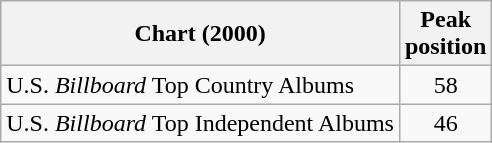<table class="wikitable">
<tr>
<th>Chart (2000)</th>
<th>Peak<br>position</th>
</tr>
<tr>
<td>U.S. <em>Billboard</em> Top Country Albums</td>
<td align="center">58</td>
</tr>
<tr>
<td>U.S. <em>Billboard</em> Top Independent Albums</td>
<td align="center">46</td>
</tr>
</table>
